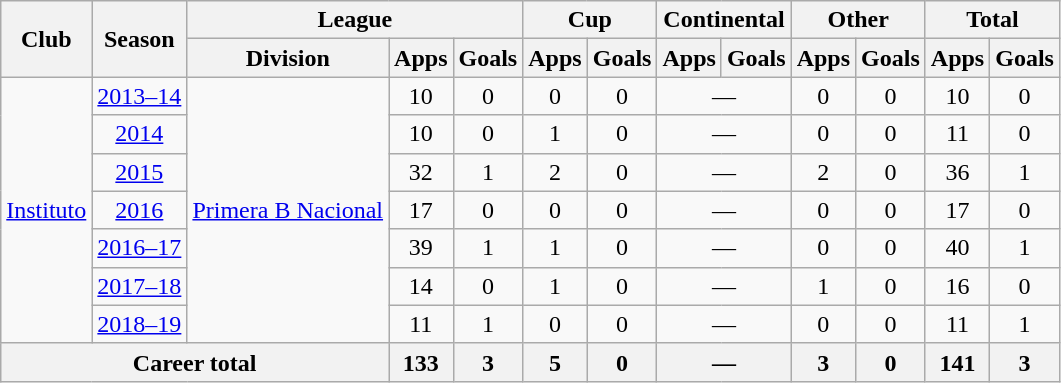<table class="wikitable" style="text-align:center">
<tr>
<th rowspan="2">Club</th>
<th rowspan="2">Season</th>
<th colspan="3">League</th>
<th colspan="2">Cup</th>
<th colspan="2">Continental</th>
<th colspan="2">Other</th>
<th colspan="2">Total</th>
</tr>
<tr>
<th>Division</th>
<th>Apps</th>
<th>Goals</th>
<th>Apps</th>
<th>Goals</th>
<th>Apps</th>
<th>Goals</th>
<th>Apps</th>
<th>Goals</th>
<th>Apps</th>
<th>Goals</th>
</tr>
<tr>
<td rowspan="7"><a href='#'>Instituto</a></td>
<td><a href='#'>2013–14</a></td>
<td rowspan="7"><a href='#'>Primera B Nacional</a></td>
<td>10</td>
<td>0</td>
<td>0</td>
<td>0</td>
<td colspan="2">—</td>
<td>0</td>
<td>0</td>
<td>10</td>
<td>0</td>
</tr>
<tr>
<td><a href='#'>2014</a></td>
<td>10</td>
<td>0</td>
<td>1</td>
<td>0</td>
<td colspan="2">—</td>
<td>0</td>
<td>0</td>
<td>11</td>
<td>0</td>
</tr>
<tr>
<td><a href='#'>2015</a></td>
<td>32</td>
<td>1</td>
<td>2</td>
<td>0</td>
<td colspan="2">—</td>
<td>2</td>
<td>0</td>
<td>36</td>
<td>1</td>
</tr>
<tr>
<td><a href='#'>2016</a></td>
<td>17</td>
<td>0</td>
<td>0</td>
<td>0</td>
<td colspan="2">—</td>
<td>0</td>
<td>0</td>
<td>17</td>
<td>0</td>
</tr>
<tr>
<td><a href='#'>2016–17</a></td>
<td>39</td>
<td>1</td>
<td>1</td>
<td>0</td>
<td colspan="2">—</td>
<td>0</td>
<td>0</td>
<td>40</td>
<td>1</td>
</tr>
<tr>
<td><a href='#'>2017–18</a></td>
<td>14</td>
<td>0</td>
<td>1</td>
<td>0</td>
<td colspan="2">—</td>
<td>1</td>
<td>0</td>
<td>16</td>
<td>0</td>
</tr>
<tr>
<td><a href='#'>2018–19</a></td>
<td>11</td>
<td>1</td>
<td>0</td>
<td>0</td>
<td colspan="2">—</td>
<td>0</td>
<td>0</td>
<td>11</td>
<td>1</td>
</tr>
<tr>
<th colspan="3">Career total</th>
<th>133</th>
<th>3</th>
<th>5</th>
<th>0</th>
<th colspan="2">—</th>
<th>3</th>
<th>0</th>
<th>141</th>
<th>3</th>
</tr>
</table>
